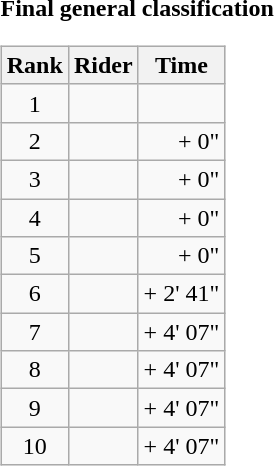<table>
<tr>
<td><strong>Final general classification</strong><br><table class="wikitable">
<tr>
<th scope="col">Rank</th>
<th scope="col">Rider</th>
<th scope="col">Time</th>
</tr>
<tr>
<td style="text-align:center;">1</td>
<td></td>
<td style="text-align:right;"></td>
</tr>
<tr>
<td style="text-align:center;">2</td>
<td></td>
<td style="text-align:right;">+ 0"</td>
</tr>
<tr>
<td style="text-align:center;">3</td>
<td></td>
<td style="text-align:right;">+ 0"</td>
</tr>
<tr>
<td style="text-align:center;">4</td>
<td></td>
<td style="text-align:right;">+ 0"</td>
</tr>
<tr>
<td style="text-align:center;">5</td>
<td></td>
<td style="text-align:right;">+ 0"</td>
</tr>
<tr>
<td style="text-align:center;">6</td>
<td></td>
<td style="text-align:right;">+ 2' 41"</td>
</tr>
<tr>
<td style="text-align:center;">7</td>
<td></td>
<td style="text-align:right;">+ 4' 07"</td>
</tr>
<tr>
<td style="text-align:center;">8</td>
<td></td>
<td style="text-align:right;">+ 4' 07"</td>
</tr>
<tr>
<td style="text-align:center;">9</td>
<td></td>
<td style="text-align:right;">+ 4' 07"</td>
</tr>
<tr>
<td style="text-align:center;">10</td>
<td></td>
<td style="text-align:right;">+ 4' 07"</td>
</tr>
</table>
</td>
</tr>
</table>
